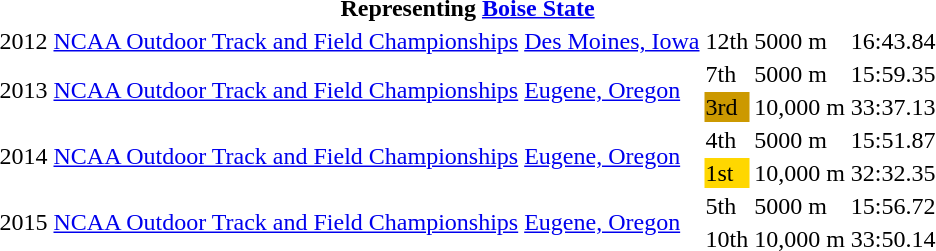<table>
<tr>
<th colspan=6>Representing <a href='#'>Boise State</a></th>
</tr>
<tr>
<td>2012</td>
<td><a href='#'>NCAA Outdoor Track and Field Championships</a></td>
<td><a href='#'>Des Moines, Iowa</a></td>
<td>12th</td>
<td>5000 m</td>
<td>16:43.84</td>
</tr>
<tr>
<td rowspan=2>2013</td>
<td rowspan=2><a href='#'>NCAA Outdoor Track and Field Championships</a></td>
<td rowspan=2><a href='#'>Eugene, Oregon</a></td>
<td>7th</td>
<td>5000 m</td>
<td>15:59.35</td>
</tr>
<tr>
<td bgcolor=cc9900>3rd</td>
<td>10,000 m</td>
<td>33:37.13</td>
</tr>
<tr>
<td rowspan=2>2014</td>
<td rowspan=2><a href='#'>NCAA Outdoor Track and Field Championships</a></td>
<td rowspan=2><a href='#'>Eugene, Oregon</a></td>
<td>4th</td>
<td>5000 m</td>
<td>15:51.87</td>
</tr>
<tr>
<td bgcolor=gold>1st</td>
<td>10,000 m</td>
<td>32:32.35</td>
</tr>
<tr>
<td rowspan=2>2015</td>
<td rowspan=2><a href='#'>NCAA Outdoor Track and Field Championships</a></td>
<td rowspan=2><a href='#'>Eugene, Oregon</a></td>
<td>5th</td>
<td>5000 m</td>
<td>15:56.72</td>
</tr>
<tr>
<td>10th</td>
<td>10,000 m</td>
<td>33:50.14</td>
</tr>
</table>
